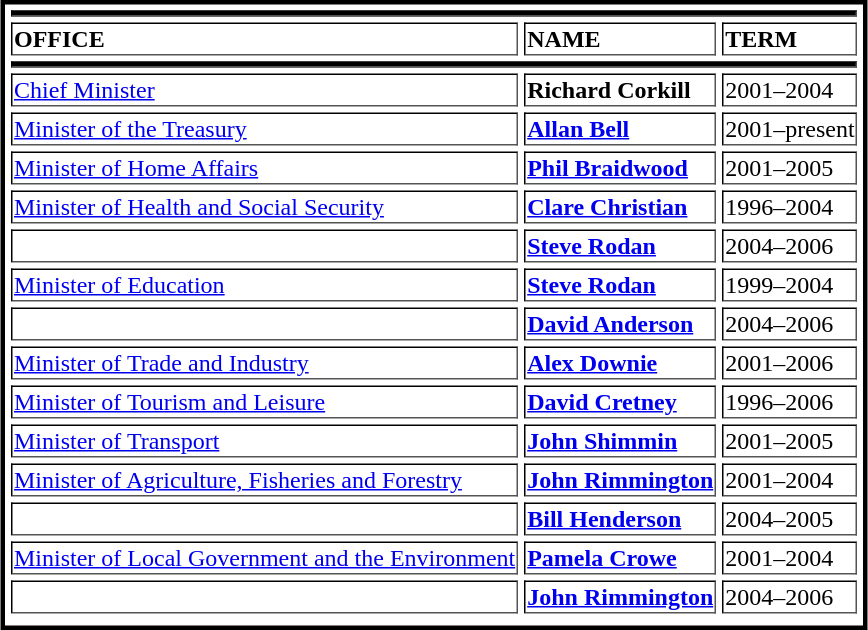<table cellpadding="1" cellspacing="4" style="margin:3px; border:3px solid #000000;" align="center" border=1 style="border-collapse: collapse;">
<tr>
<th bgcolor="#000000" colspan="3"></th>
</tr>
<tr>
<td align="left"><strong>OFFICE</strong></td>
<td align="left"><strong>NAME</strong></td>
<td align="left"><strong>TERM</strong></td>
</tr>
<tr>
<th bgcolor="#000000" colspan="3"></th>
</tr>
<tr>
<td align="left"><a href='#'>Chief Minister</a></td>
<td align="left"><strong>Richard Corkill</strong></td>
<td align="left">2001–2004</td>
</tr>
<tr>
<td align="left"><a href='#'>Minister of the Treasury</a></td>
<td align="left"><strong><a href='#'>Allan Bell</a></strong></td>
<td align="left">2001–present</td>
</tr>
<tr>
<td align="left"><a href='#'>Minister of Home Affairs</a></td>
<td align="left"><strong><a href='#'>Phil Braidwood</a></strong></td>
<td align="left">2001–2005</td>
</tr>
<tr>
<td align="left"><a href='#'>Minister of Health and Social Security</a></td>
<td align="left"><strong><a href='#'>Clare Christian</a></strong></td>
<td align="left">1996–2004</td>
</tr>
<tr>
<td align="left"> </td>
<td align="left"><strong><a href='#'>Steve Rodan</a></strong></td>
<td align="left">2004–2006</td>
</tr>
<tr>
<td align="left"><a href='#'>Minister of Education</a></td>
<td align="left"><strong><a href='#'>Steve Rodan</a></strong></td>
<td align="left">1999–2004</td>
</tr>
<tr>
<td align="left"> </td>
<td align="left"><strong><a href='#'>David Anderson</a></strong></td>
<td align="left">2004–2006</td>
</tr>
<tr>
<td align="left"><a href='#'>Minister of Trade and Industry</a></td>
<td align="left"><strong><a href='#'>Alex Downie</a></strong></td>
<td align="left">2001–2006</td>
</tr>
<tr>
<td align="left"><a href='#'>Minister of Tourism and Leisure</a></td>
<td align="left"><strong><a href='#'>David Cretney</a></strong></td>
<td align="left">1996–2006</td>
</tr>
<tr>
<td align="left"><a href='#'>Minister of Transport</a></td>
<td align="left"><strong><a href='#'>John Shimmin</a></strong></td>
<td align="left">2001–2005</td>
</tr>
<tr>
<td align="left"><a href='#'>Minister of Agriculture, Fisheries and Forestry</a></td>
<td align="left"><strong><a href='#'>John Rimmington</a></strong></td>
<td align="left">2001–2004</td>
</tr>
<tr>
<td align="left"> </td>
<td align="left"><strong><a href='#'>Bill Henderson</a></strong></td>
<td align="left">2004–2005</td>
</tr>
<tr>
<td align="left"><a href='#'>Minister of Local Government and the Environment</a></td>
<td align="left"><strong><a href='#'>Pamela Crowe</a></strong></td>
<td align="left">2001–2004</td>
</tr>
<tr>
<td align="left"> </td>
<td align="left"><strong><a href='#'>John Rimmington</a></strong></td>
<td align="left">2004–2006</td>
</tr>
<tr>
</tr>
</table>
